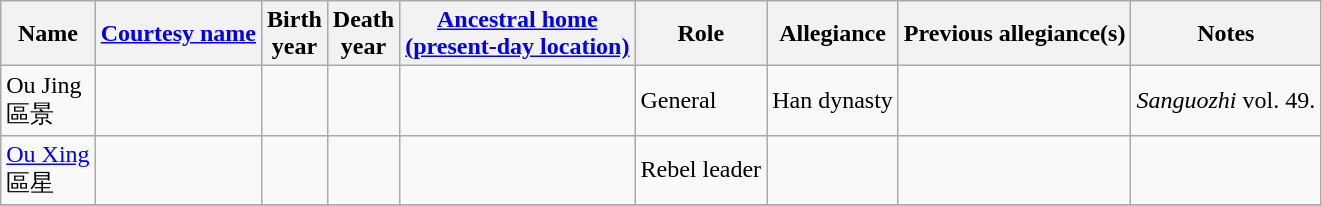<table class="wikitable sortable">
<tr>
<th>Name</th>
<th><a href='#'>Courtesy name</a></th>
<th>Birth<br>year</th>
<th>Death<br>year</th>
<th><a href='#'>Ancestral home<br>(present-day location)</a></th>
<th>Role</th>
<th>Allegiance</th>
<th>Previous allegiance(s)</th>
<th>Notes</th>
</tr>
<tr>
<td>Ou Jing<br>區景</td>
<td></td>
<td></td>
<td></td>
<td></td>
<td>General</td>
<td>Han dynasty</td>
<td></td>
<td><em>Sanguozhi</em> vol. 49.</td>
</tr>
<tr>
<td><a href='#'>Ou Xing</a><br>區星</td>
<td></td>
<td></td>
<td></td>
<td></td>
<td>Rebel leader</td>
<td></td>
<td></td>
<td></td>
</tr>
<tr>
</tr>
</table>
